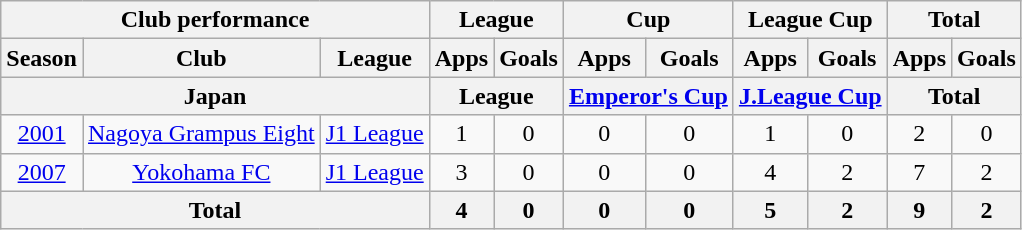<table class="wikitable" style="text-align:center;">
<tr>
<th colspan=3>Club performance</th>
<th colspan=2>League</th>
<th colspan=2>Cup</th>
<th colspan=2>League Cup</th>
<th colspan=2>Total</th>
</tr>
<tr>
<th>Season</th>
<th>Club</th>
<th>League</th>
<th>Apps</th>
<th>Goals</th>
<th>Apps</th>
<th>Goals</th>
<th>Apps</th>
<th>Goals</th>
<th>Apps</th>
<th>Goals</th>
</tr>
<tr>
<th colspan=3>Japan</th>
<th colspan=2>League</th>
<th colspan=2><a href='#'>Emperor's Cup</a></th>
<th colspan=2><a href='#'>J.League Cup</a></th>
<th colspan=2>Total</th>
</tr>
<tr>
<td><a href='#'>2001</a></td>
<td><a href='#'>Nagoya Grampus Eight</a></td>
<td><a href='#'>J1 League</a></td>
<td>1</td>
<td>0</td>
<td>0</td>
<td>0</td>
<td>1</td>
<td>0</td>
<td>2</td>
<td>0</td>
</tr>
<tr>
<td><a href='#'>2007</a></td>
<td><a href='#'>Yokohama FC</a></td>
<td><a href='#'>J1 League</a></td>
<td>3</td>
<td>0</td>
<td>0</td>
<td>0</td>
<td>4</td>
<td>2</td>
<td>7</td>
<td>2</td>
</tr>
<tr>
<th colspan=3>Total</th>
<th>4</th>
<th>0</th>
<th>0</th>
<th>0</th>
<th>5</th>
<th>2</th>
<th>9</th>
<th>2</th>
</tr>
</table>
